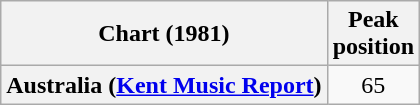<table class="wikitable sortable plainrowheaders">
<tr>
<th scope="col">Chart (1981)</th>
<th scope="col">Peak<br>position</th>
</tr>
<tr>
<th scope="row">Australia (<a href='#'>Kent Music Report</a>)</th>
<td style="text-align:center;">65</td>
</tr>
</table>
